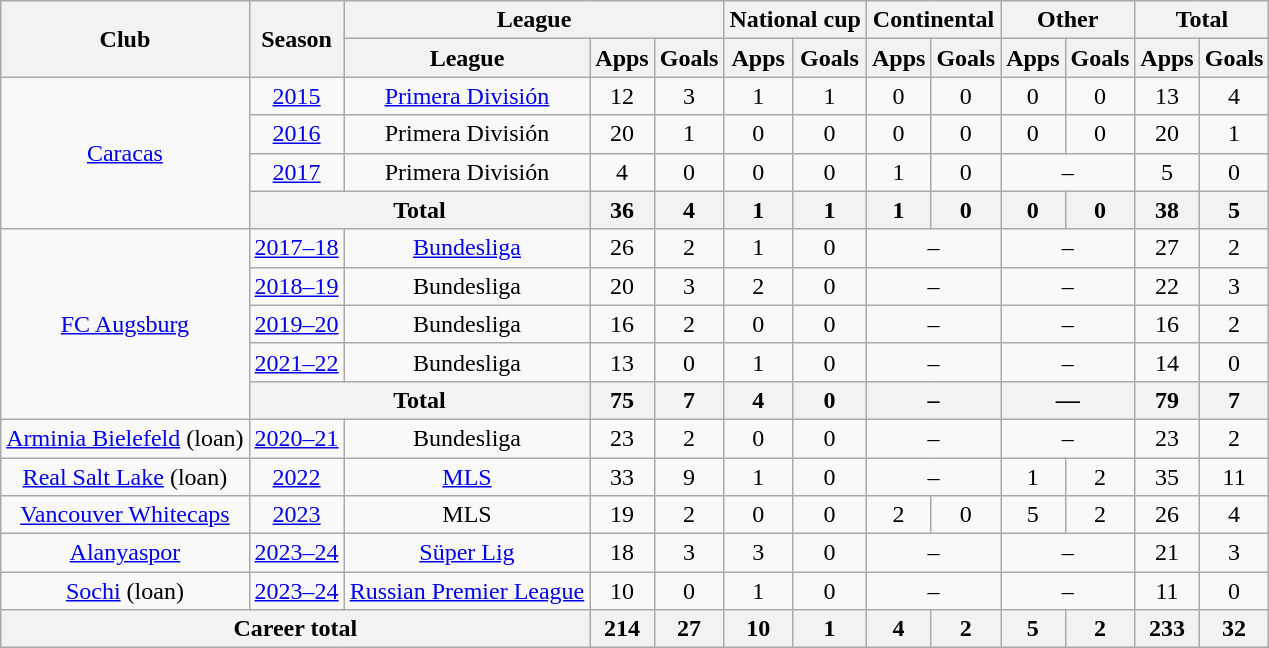<table class="wikitable" style="text-align: center;">
<tr>
<th rowspan="2">Club</th>
<th rowspan="2">Season</th>
<th colspan="3">League</th>
<th colspan="2">National cup</th>
<th colspan="2">Continental</th>
<th colspan="2">Other</th>
<th colspan="2">Total</th>
</tr>
<tr>
<th>League</th>
<th>Apps</th>
<th>Goals</th>
<th>Apps</th>
<th>Goals</th>
<th>Apps</th>
<th>Goals</th>
<th>Apps</th>
<th>Goals</th>
<th>Apps</th>
<th>Goals</th>
</tr>
<tr>
<td rowspan="4" valign="center"><a href='#'>Caracas</a></td>
<td><a href='#'>2015</a></td>
<td><a href='#'>Primera División</a></td>
<td>12</td>
<td>3</td>
<td>1</td>
<td>1</td>
<td>0</td>
<td>0</td>
<td>0</td>
<td>0</td>
<td>13</td>
<td>4</td>
</tr>
<tr>
<td><a href='#'>2016</a></td>
<td>Primera División</td>
<td>20</td>
<td>1</td>
<td>0</td>
<td>0</td>
<td>0</td>
<td>0</td>
<td>0</td>
<td>0</td>
<td>20</td>
<td>1</td>
</tr>
<tr>
<td><a href='#'>2017</a></td>
<td>Primera División</td>
<td>4</td>
<td>0</td>
<td>0</td>
<td>0</td>
<td>1</td>
<td>0</td>
<td colspan="2">–</td>
<td>5</td>
<td>0</td>
</tr>
<tr>
<th colspan="2">Total</th>
<th>36</th>
<th>4</th>
<th>1</th>
<th>1</th>
<th>1</th>
<th>0</th>
<th>0</th>
<th>0</th>
<th>38</th>
<th>5</th>
</tr>
<tr>
<td rowspan="5" valign="center"><a href='#'>FC Augsburg</a></td>
<td><a href='#'>2017–18</a></td>
<td><a href='#'>Bundesliga</a></td>
<td>26</td>
<td>2</td>
<td>1</td>
<td>0</td>
<td colspan="2">–</td>
<td colspan="2">–</td>
<td>27</td>
<td>2</td>
</tr>
<tr>
<td><a href='#'>2018–19</a></td>
<td>Bundesliga</td>
<td>20</td>
<td>3</td>
<td>2</td>
<td>0</td>
<td colspan="2">–</td>
<td colspan="2">–</td>
<td>22</td>
<td>3</td>
</tr>
<tr>
<td><a href='#'>2019–20</a></td>
<td>Bundesliga</td>
<td>16</td>
<td>2</td>
<td>0</td>
<td>0</td>
<td colspan="2">–</td>
<td colspan="2">–</td>
<td>16</td>
<td>2</td>
</tr>
<tr>
<td><a href='#'>2021–22</a></td>
<td>Bundesliga</td>
<td>13</td>
<td>0</td>
<td>1</td>
<td>0</td>
<td colspan="2">–</td>
<td colspan="2">–</td>
<td>14</td>
<td>0</td>
</tr>
<tr>
<th colspan="2">Total</th>
<th>75</th>
<th>7</th>
<th>4</th>
<th>0</th>
<th colspan="2">–</th>
<th colspan="2">—</th>
<th>79</th>
<th>7</th>
</tr>
<tr>
<td><a href='#'>Arminia Bielefeld</a> (loan)</td>
<td><a href='#'>2020–21</a></td>
<td>Bundesliga</td>
<td>23</td>
<td>2</td>
<td>0</td>
<td>0</td>
<td colspan="2">–</td>
<td colspan="2">–</td>
<td>23</td>
<td>2</td>
</tr>
<tr>
<td><a href='#'>Real Salt Lake</a> (loan)</td>
<td><a href='#'>2022</a></td>
<td><a href='#'>MLS</a></td>
<td>33</td>
<td>9</td>
<td>1</td>
<td>0</td>
<td colspan="2">–</td>
<td>1</td>
<td>2</td>
<td>35</td>
<td>11</td>
</tr>
<tr>
<td><a href='#'>Vancouver Whitecaps</a></td>
<td><a href='#'>2023</a></td>
<td>MLS</td>
<td>19</td>
<td>2</td>
<td>0</td>
<td>0</td>
<td>2</td>
<td>0</td>
<td>5</td>
<td>2</td>
<td>26</td>
<td>4</td>
</tr>
<tr>
<td><a href='#'>Alanyaspor</a></td>
<td><a href='#'>2023–24</a></td>
<td><a href='#'>Süper Lig</a></td>
<td>18</td>
<td>3</td>
<td>3</td>
<td>0</td>
<td colspan="2">–</td>
<td colspan="2">–</td>
<td>21</td>
<td>3</td>
</tr>
<tr>
<td><a href='#'>Sochi</a> (loan)</td>
<td><a href='#'>2023–24</a></td>
<td><a href='#'>Russian Premier League</a></td>
<td>10</td>
<td>0</td>
<td>1</td>
<td>0</td>
<td colspan="2">–</td>
<td colspan="2">–</td>
<td>11</td>
<td>0</td>
</tr>
<tr>
<th colspan="3">Career total</th>
<th>214</th>
<th>27</th>
<th>10</th>
<th>1</th>
<th>4</th>
<th>2</th>
<th>5</th>
<th>2</th>
<th>233</th>
<th>32</th>
</tr>
</table>
